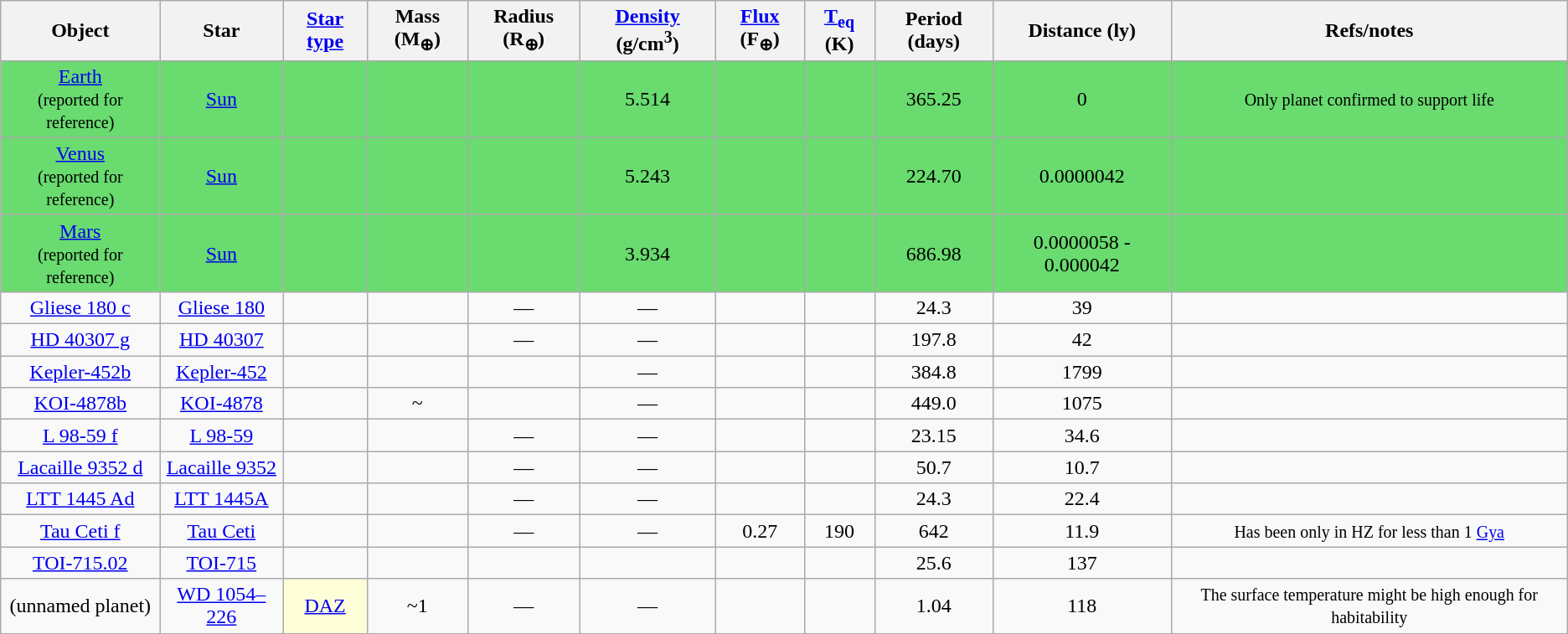<table class="wikitable sortable sticky-header sort-under" style="text-align:center;">
<tr>
<th>Object</th>
<th>Star</th>
<th><a href='#'>Star type</a></th>
<th data-sort-type="number">Mass (M<sub>⊕</sub>)</th>
<th data-sort-type="number">Radius (R<sub>⊕</sub>)</th>
<th data-sort-type="number"><a href='#'>Density</a> (g/cm<sup>3</sup>)</th>
<th data-sort-type="number"><a href='#'>Flux</a> (F<sub>⊕</sub>)</th>
<th data-sort-type="number"><a href='#'>T<sub>eq</sub></a> (K) </th>
<th data-sort-type="number">Period (days)</th>
<th data-sort-type="number">Distance (ly)</th>
<th>Refs/notes</th>
</tr>
<tr style="background:#69db6f;">
<td><a href='#'>Earth</a><br><small>(reported for reference)</small></td>
<td><a href='#'>Sun</a></td>
<td></td>
<td></td>
<td></td>
<td>5.514</td>
<td></td>
<td></td>
<td>365.25</td>
<td>0</td>
<td><small>Only planet confirmed to support life</small></td>
</tr>
<tr style="background:#69db6f;">
<td><a href='#'>Venus</a><br><small>(reported for reference)</small></td>
<td><a href='#'>Sun</a></td>
<td></td>
<td></td>
<td></td>
<td>5.243</td>
<td></td>
<td></td>
<td>224.70</td>
<td>0.0000042</td>
<td></td>
</tr>
<tr style="background:#69db6f;">
<td><a href='#'>Mars</a><br><small>(reported for reference)</small></td>
<td><a href='#'>Sun</a></td>
<td></td>
<td></td>
<td></td>
<td>3.934</td>
<td></td>
<td></td>
<td>686.98</td>
<td>0.0000058 - 0.000042</td>
<td></td>
</tr>
<tr>
<td><a href='#'>Gliese 180 c</a></td>
<td><a href='#'>Gliese 180</a></td>
<td></td>
<td></td>
<td>—</td>
<td>—</td>
<td></td>
<td></td>
<td>24.3</td>
<td>39</td>
<td></td>
</tr>
<tr>
<td><a href='#'>HD 40307 g</a></td>
<td><a href='#'>HD 40307</a></td>
<td></td>
<td></td>
<td>—</td>
<td>—</td>
<td></td>
<td></td>
<td>197.8</td>
<td>42</td>
<td></td>
</tr>
<tr>
<td><a href='#'>Kepler-452b</a></td>
<td><a href='#'>Kepler-452</a></td>
<td></td>
<td></td>
<td></td>
<td>—</td>
<td></td>
<td></td>
<td>384.8</td>
<td>1799</td>
<td></td>
</tr>
<tr>
<td><a href='#'>KOI-4878b</a></td>
<td><a href='#'>KOI-4878</a></td>
<td></td>
<td>~</td>
<td></td>
<td>—</td>
<td></td>
<td></td>
<td>449.0</td>
<td>1075</td>
<td></td>
</tr>
<tr>
<td><a href='#'>L 98-59 f</a></td>
<td><a href='#'>L 98-59</a></td>
<td></td>
<td></td>
<td>—</td>
<td>—</td>
<td></td>
<td></td>
<td>23.15</td>
<td>34.6</td>
<td></td>
</tr>
<tr>
<td><a href='#'>Lacaille 9352 d</a></td>
<td><a href='#'>Lacaille 9352</a></td>
<td></td>
<td></td>
<td>—</td>
<td>—</td>
<td></td>
<td></td>
<td>50.7</td>
<td>10.7</td>
<td></td>
</tr>
<tr>
<td><a href='#'>LTT 1445 Ad</a></td>
<td><a href='#'>LTT 1445A</a></td>
<td></td>
<td></td>
<td>—</td>
<td>—</td>
<td></td>
<td></td>
<td>24.3</td>
<td>22.4</td>
<td></td>
</tr>
<tr>
<td><a href='#'>Tau Ceti f</a></td>
<td><a href='#'>Tau Ceti</a></td>
<td></td>
<td></td>
<td>—</td>
<td>—</td>
<td>0.27</td>
<td>190</td>
<td>642</td>
<td>11.9</td>
<td><small>Has been only in HZ for less than 1 <a href='#'>Gya</a></small></td>
</tr>
<tr>
<td><a href='#'>TOI-715.02</a></td>
<td><a href='#'>TOI-715</a></td>
<td></td>
<td></td>
<td></td>
<td></td>
<td></td>
<td></td>
<td>25.6</td>
<td>137</td>
<td></td>
</tr>
<tr>
<td>(unnamed planet)</td>
<td><a href='#'>WD 1054–226</a></td>
<td style="background: #FEFED9"><a href='#'>DAZ</a></td>
<td>~1</td>
<td>—</td>
<td>—</td>
<td></td>
<td></td>
<td>1.04</td>
<td>118</td>
<td><small>The surface temperature might be high enough for habitability</small></td>
</tr>
</table>
